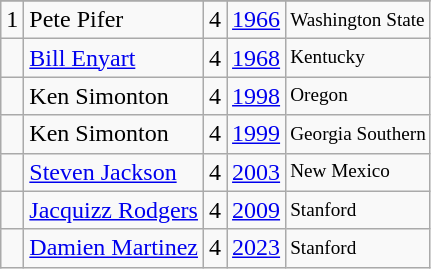<table class="wikitable">
<tr>
</tr>
<tr>
<td>1</td>
<td>Pete Pifer</td>
<td>4</td>
<td><a href='#'>1966</a></td>
<td style="font-size:80%;">Washington State</td>
</tr>
<tr>
<td></td>
<td><a href='#'>Bill Enyart</a></td>
<td>4</td>
<td><a href='#'>1968</a></td>
<td style="font-size:80%;">Kentucky</td>
</tr>
<tr>
<td></td>
<td>Ken Simonton</td>
<td>4</td>
<td><a href='#'>1998</a></td>
<td style="font-size:80%;">Oregon</td>
</tr>
<tr>
<td></td>
<td>Ken Simonton</td>
<td>4</td>
<td><a href='#'>1999</a></td>
<td style="font-size:80%;">Georgia Southern</td>
</tr>
<tr>
<td></td>
<td><a href='#'>Steven Jackson</a></td>
<td>4</td>
<td><a href='#'>2003</a></td>
<td style="font-size:80%;">New Mexico</td>
</tr>
<tr>
<td></td>
<td><a href='#'>Jacquizz Rodgers</a></td>
<td>4</td>
<td><a href='#'>2009</a></td>
<td style="font-size:80%;">Stanford</td>
</tr>
<tr>
<td></td>
<td><a href='#'>Damien Martinez</a></td>
<td>4</td>
<td><a href='#'>2023</a></td>
<td style="font-size:80%;">Stanford</td>
</tr>
</table>
